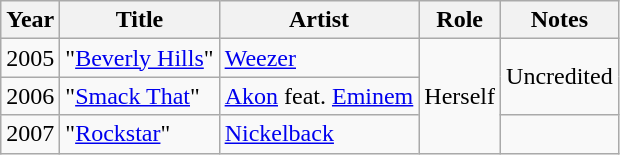<table class="wikitable">
<tr>
<th>Year</th>
<th>Title</th>
<th>Artist</th>
<th>Role</th>
<th>Notes</th>
</tr>
<tr>
<td>2005</td>
<td>"<a href='#'>Beverly Hills</a>"</td>
<td><a href='#'>Weezer</a></td>
<td rowspan="3">Herself</td>
<td rowspan="2">Uncredited</td>
</tr>
<tr>
<td>2006</td>
<td>"<a href='#'>Smack That</a>"</td>
<td><a href='#'>Akon</a> feat. <a href='#'>Eminem</a></td>
</tr>
<tr>
<td>2007</td>
<td>"<a href='#'>Rockstar</a>"</td>
<td><a href='#'>Nickelback</a></td>
<td></td>
</tr>
</table>
